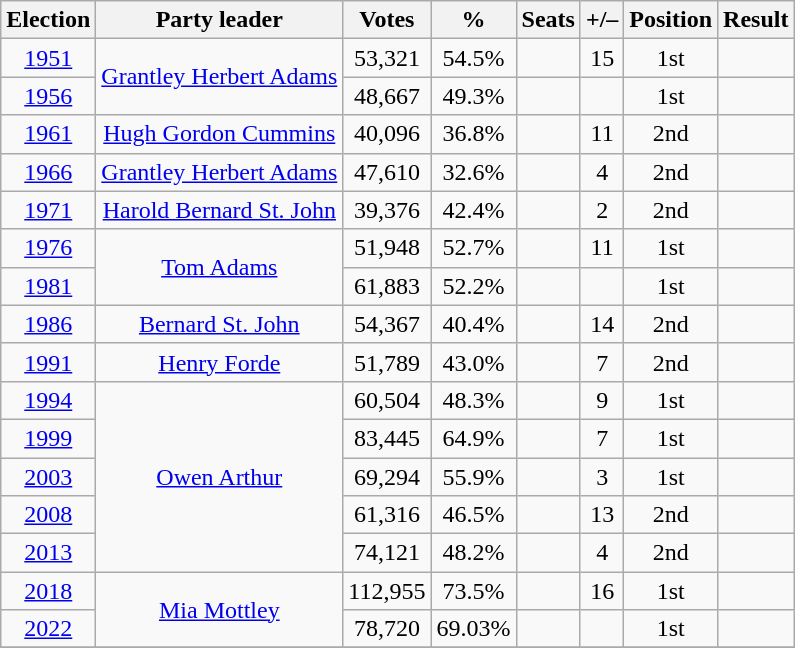<table class="wikitable" style="text-align:center">
<tr>
<th>Election</th>
<th><strong>Party leader</strong></th>
<th>Votes</th>
<th>%</th>
<th>Seats</th>
<th>+/–</th>
<th>Position</th>
<th><strong>Result</strong></th>
</tr>
<tr>
<td><a href='#'>1951</a></td>
<td rowspan="2"><a href='#'>Grantley Herbert Adams</a></td>
<td>53,321</td>
<td>54.5%</td>
<td></td>
<td> 15</td>
<td> 1st</td>
<td></td>
</tr>
<tr>
<td><a href='#'>1956</a></td>
<td>48,667</td>
<td>49.3%</td>
<td></td>
<td></td>
<td> 1st</td>
<td></td>
</tr>
<tr>
<td><a href='#'>1961</a></td>
<td><a href='#'>Hugh Gordon Cummins</a></td>
<td>40,096</td>
<td>36.8%</td>
<td></td>
<td> 11</td>
<td> 2nd</td>
<td></td>
</tr>
<tr>
<td><a href='#'>1966</a></td>
<td><a href='#'>Grantley Herbert Adams</a></td>
<td>47,610</td>
<td>32.6%</td>
<td></td>
<td> 4</td>
<td> 2nd</td>
<td></td>
</tr>
<tr>
<td><a href='#'>1971</a></td>
<td><a href='#'>Harold Bernard St. John</a></td>
<td>39,376</td>
<td>42.4%</td>
<td></td>
<td> 2</td>
<td> 2nd</td>
<td></td>
</tr>
<tr>
<td><a href='#'>1976</a></td>
<td rowspan="2"><a href='#'>Tom Adams</a></td>
<td>51,948</td>
<td>52.7%</td>
<td></td>
<td> 11</td>
<td> 1st</td>
<td></td>
</tr>
<tr>
<td><a href='#'>1981</a></td>
<td>61,883</td>
<td>52.2%</td>
<td></td>
<td></td>
<td> 1st</td>
<td></td>
</tr>
<tr>
<td><a href='#'>1986</a></td>
<td><a href='#'>Bernard St. John</a></td>
<td>54,367</td>
<td>40.4%</td>
<td></td>
<td> 14</td>
<td> 2nd</td>
<td></td>
</tr>
<tr>
<td><a href='#'>1991</a></td>
<td><a href='#'>Henry Forde</a></td>
<td>51,789</td>
<td>43.0%</td>
<td></td>
<td> 7</td>
<td> 2nd</td>
<td></td>
</tr>
<tr>
<td><a href='#'>1994</a></td>
<td rowspan="5"><a href='#'>Owen Arthur</a></td>
<td>60,504</td>
<td>48.3%</td>
<td></td>
<td> 9</td>
<td> 1st</td>
<td></td>
</tr>
<tr>
<td><a href='#'>1999</a></td>
<td>83,445</td>
<td>64.9%</td>
<td></td>
<td> 7</td>
<td> 1st</td>
<td></td>
</tr>
<tr>
<td><a href='#'>2003</a></td>
<td>69,294</td>
<td>55.9%</td>
<td></td>
<td> 3</td>
<td> 1st</td>
<td></td>
</tr>
<tr>
<td><a href='#'>2008</a></td>
<td>61,316</td>
<td>46.5%</td>
<td></td>
<td> 13</td>
<td> 2nd</td>
<td></td>
</tr>
<tr>
<td><a href='#'>2013</a></td>
<td>74,121</td>
<td>48.2%</td>
<td></td>
<td> 4</td>
<td> 2nd</td>
<td></td>
</tr>
<tr>
<td><a href='#'>2018</a></td>
<td rowspan="2"><a href='#'>Mia Mottley</a></td>
<td>112,955</td>
<td>73.5%</td>
<td></td>
<td> 16</td>
<td> 1st</td>
<td></td>
</tr>
<tr>
<td><a href='#'>2022</a></td>
<td>78,720</td>
<td>69.03%</td>
<td></td>
<td></td>
<td> 1st</td>
<td></td>
</tr>
<tr>
</tr>
</table>
